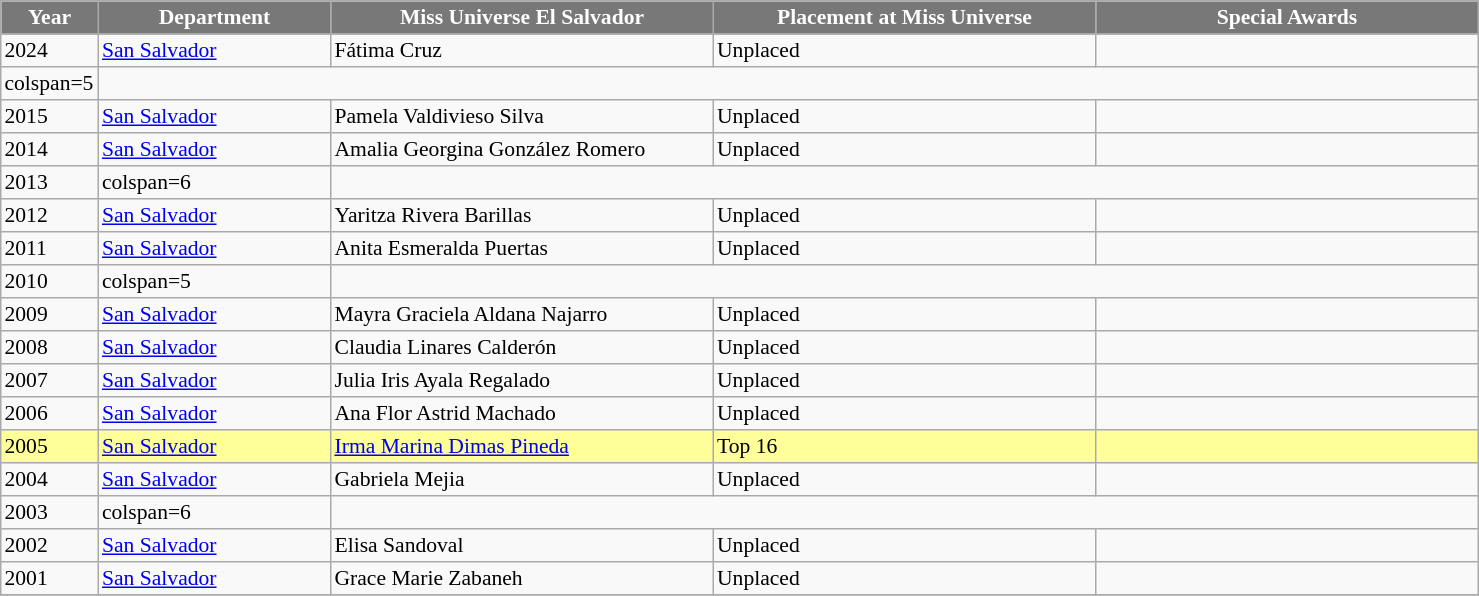<table class="sortable" border="5" cellpadding="2" cellspacing="0" align=" 0 1em 0 0" style="background: #f9f9f9; border: 1px #aaa solid; border-collapse: collapse; font-size: 90%">
<tr>
<th width="60" style="background-color:#787878;color:#FFFFFF;">Year</th>
<th width="150" style="background-color:#787878;color:#FFFFFF;">Department</th>
<th width="250" style="background-color:#787878;color:#FFFFFF;">Miss Universe El Salvador</th>
<th width="250" style="background-color:#787878;color:#FFFFFF;">Placement at Miss Universe</th>
<th width="250" style="background-color:#787878;color:#FFFFFF;">Special Awards</th>
</tr>
<tr>
<td>2024</td>
<td><a href='#'>San Salvador</a></td>
<td>Fátima Cruz</td>
<td>Unplaced</td>
<td></td>
</tr>
<tr>
<td>colspan=5 </td>
</tr>
<tr>
<td>2015</td>
<td><a href='#'>San Salvador</a></td>
<td>Pamela Valdivieso Silva</td>
<td>Unplaced</td>
<td></td>
</tr>
<tr>
<td>2014</td>
<td><a href='#'>San Salvador</a></td>
<td>Amalia Georgina González Romero</td>
<td>Unplaced</td>
<td></td>
</tr>
<tr>
<td>2013</td>
<td>colspan=6 </td>
</tr>
<tr>
<td>2012</td>
<td><a href='#'>San Salvador</a></td>
<td>Yaritza Rivera Barillas</td>
<td>Unplaced</td>
<td></td>
</tr>
<tr>
<td>2011</td>
<td><a href='#'>San Salvador</a></td>
<td>Anita Esmeralda Puertas</td>
<td>Unplaced</td>
<td></td>
</tr>
<tr>
<td>2010</td>
<td>colspan=5 </td>
</tr>
<tr>
<td>2009</td>
<td><a href='#'>San Salvador</a></td>
<td>Mayra Graciela Aldana Najarro</td>
<td>Unplaced</td>
<td></td>
</tr>
<tr>
<td>2008</td>
<td><a href='#'>San Salvador</a></td>
<td>Claudia Linares Calderón</td>
<td>Unplaced</td>
<td></td>
</tr>
<tr>
<td>2007</td>
<td><a href='#'>San Salvador</a></td>
<td>Julia Iris Ayala Regalado</td>
<td>Unplaced</td>
<td></td>
</tr>
<tr>
<td>2006</td>
<td><a href='#'>San Salvador</a></td>
<td>Ana Flor Astrid Machado</td>
<td>Unplaced</td>
<td></td>
</tr>
<tr style="background-color:#FFFF99;">
<td>2005</td>
<td><a href='#'>San Salvador</a></td>
<td><a href='#'>Irma Marina Dimas Pineda</a></td>
<td>Top 16</td>
<td></td>
</tr>
<tr>
<td>2004</td>
<td><a href='#'>San Salvador</a></td>
<td>Gabriela Mejia</td>
<td>Unplaced</td>
<td></td>
</tr>
<tr>
<td>2003</td>
<td>colspan=6 </td>
</tr>
<tr>
<td>2002</td>
<td><a href='#'>San Salvador</a></td>
<td>Elisa Sandoval</td>
<td>Unplaced</td>
<td></td>
</tr>
<tr>
<td>2001</td>
<td><a href='#'>San Salvador</a></td>
<td>Grace Marie Zabaneh</td>
<td>Unplaced</td>
<td></td>
</tr>
<tr>
</tr>
</table>
